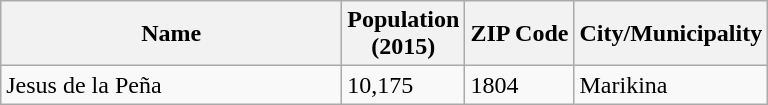<table class="wikitable sortable">
<tr>
<th style="width: 220px;">Name</th>
<th>Population<br>(2015)</th>
<th>ZIP Code</th>
<th>City/Municipality</th>
</tr>
<tr>
<td>Jesus de la Peña</td>
<td>10,175</td>
<td>1804</td>
<td>Marikina</td>
</tr>
</table>
